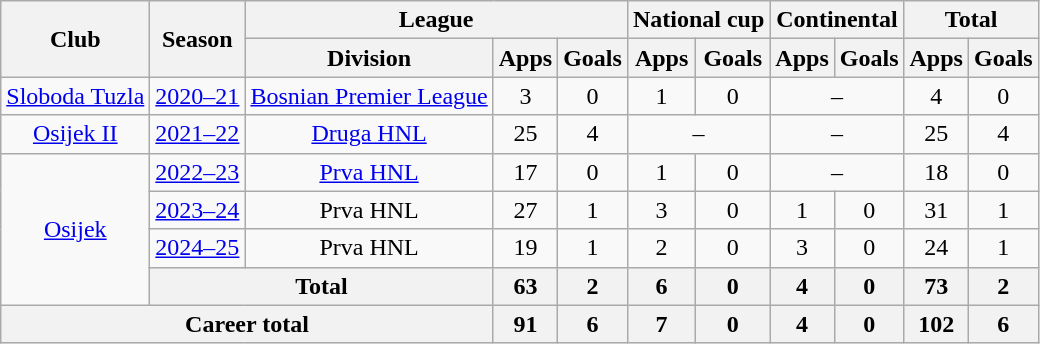<table class="wikitable" style="text-align:center">
<tr>
<th rowspan=2>Club</th>
<th rowspan=2>Season</th>
<th colspan=3>League</th>
<th colspan=2>National cup</th>
<th colspan=2>Continental</th>
<th colspan=2>Total</th>
</tr>
<tr>
<th>Division</th>
<th>Apps</th>
<th>Goals</th>
<th>Apps</th>
<th>Goals</th>
<th>Apps</th>
<th>Goals</th>
<th>Apps</th>
<th>Goals</th>
</tr>
<tr>
<td><a href='#'>Sloboda Tuzla</a></td>
<td><a href='#'>2020–21</a></td>
<td><a href='#'>Bosnian Premier League</a></td>
<td>3</td>
<td>0</td>
<td>1</td>
<td>0</td>
<td colspan=2>–</td>
<td>4</td>
<td>0</td>
</tr>
<tr>
<td><a href='#'>Osijek II</a></td>
<td><a href='#'>2021–22</a></td>
<td><a href='#'>Druga HNL</a></td>
<td>25</td>
<td>4</td>
<td colspan=2>–</td>
<td colspan=2>–</td>
<td>25</td>
<td>4</td>
</tr>
<tr>
<td rowspan=4><a href='#'>Osijek</a></td>
<td><a href='#'>2022–23</a></td>
<td><a href='#'>Prva HNL</a></td>
<td>17</td>
<td>0</td>
<td>1</td>
<td>0</td>
<td colspan=2>–</td>
<td>18</td>
<td>0</td>
</tr>
<tr>
<td><a href='#'>2023–24</a></td>
<td>Prva HNL</td>
<td>27</td>
<td>1</td>
<td>3</td>
<td>0</td>
<td>1</td>
<td>0</td>
<td>31</td>
<td>1</td>
</tr>
<tr>
<td><a href='#'>2024–25</a></td>
<td>Prva HNL</td>
<td>19</td>
<td>1</td>
<td>2</td>
<td>0</td>
<td>3</td>
<td>0</td>
<td>24</td>
<td>1</td>
</tr>
<tr>
<th colspan=2>Total</th>
<th>63</th>
<th>2</th>
<th>6</th>
<th>0</th>
<th>4</th>
<th>0</th>
<th>73</th>
<th>2</th>
</tr>
<tr>
<th colspan=3>Career total</th>
<th>91</th>
<th>6</th>
<th>7</th>
<th>0</th>
<th>4</th>
<th>0</th>
<th>102</th>
<th>6</th>
</tr>
</table>
